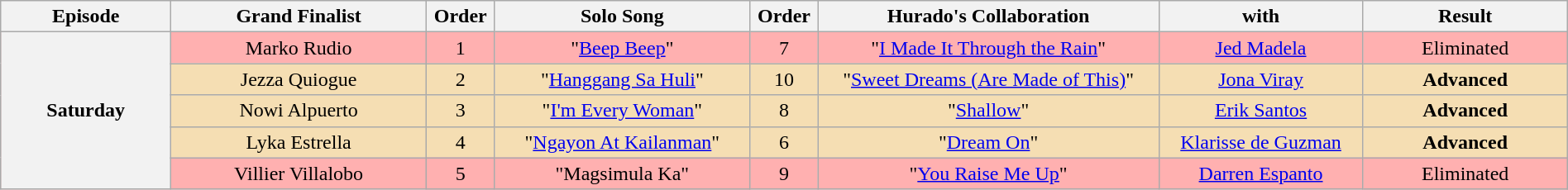<table class="wikitable" style="text-align:center; width:100%; font-size:100%">
<tr>
<th width="10%">Episode</th>
<th width="15%">Grand Finalist</th>
<th width="4%">Order</th>
<th width="15%">Solo Song</th>
<th width="4%">Order</th>
<th width="20%">Hurado's Collaboration</th>
<th width="12%">with</th>
<th width="12%">Result</th>
</tr>
<tr style="background-color:#FFb0b0;" |>
<th rowspan="5">Saturday<br><small></small></th>
<td>Marko Rudio</td>
<td>1</td>
<td>"<a href='#'>Beep Beep</a>"</td>
<td>7</td>
<td>"<a href='#'>I Made It Through the Rain</a>"</td>
<td><a href='#'>Jed Madela</a></td>
<td>Eliminated</td>
</tr>
<tr style="background-color:#F5DEB3;" |>
<td>Jezza Quiogue</td>
<td>2</td>
<td>"<a href='#'>Hanggang Sa Huli</a>"</td>
<td>10</td>
<td>"<a href='#'>Sweet Dreams (Are Made of This)</a>"</td>
<td><a href='#'>Jona Viray</a></td>
<td><strong>Advanced</strong></td>
</tr>
<tr style="background-color:#F5DEB3;" |>
<td>Nowi Alpuerto</td>
<td>3</td>
<td>"<a href='#'>I'm Every Woman</a>"</td>
<td>8</td>
<td>"<a href='#'>Shallow</a>"</td>
<td><a href='#'>Erik Santos</a></td>
<td><strong>Advanced</strong></td>
</tr>
<tr style="background-color:#F5DEB3;" |>
<td>Lyka Estrella</td>
<td>4</td>
<td>"<a href='#'>Ngayon At Kailanman</a>"</td>
<td>6</td>
<td>"<a href='#'>Dream On</a>"</td>
<td><a href='#'>Klarisse de Guzman</a></td>
<td><strong>Advanced</strong></td>
</tr>
<tr style="background-color:#FFb0b0;" |>
<td>Villier Villalobo</td>
<td style="background-color:#FFb0b0;">5</td>
<td style="background-color:#FFb0b0;">"Magsimula Ka"</td>
<td>9</td>
<td>"<a href='#'>You Raise Me Up</a>"</td>
<td><a href='#'>Darren Espanto</a></td>
<td style="background-color:#FFb0b0;">Eliminated</td>
</tr>
</table>
